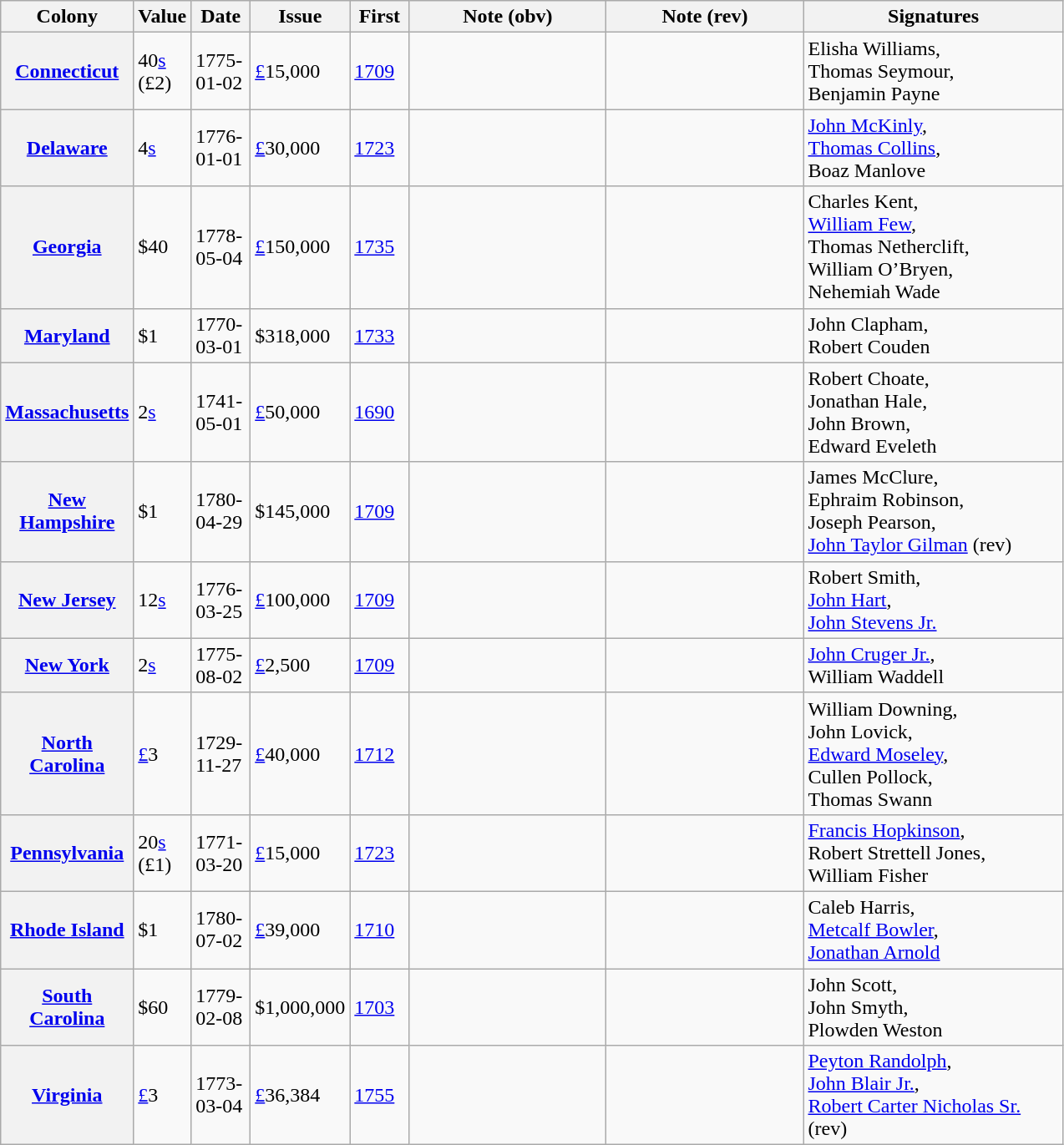<table class="wikitable sortable">
<tr>
<th scope="col" style="width:50px;">Colony</th>
<th scope="col" style="width:30px;" class="unsortable">Value</th>
<th scope="col" style="width:40px;">Date</th>
<th scope="col" style="width:40px;" class="unsortable">Issue</th>
<th scope="col" style="width:40px;">First</th>
<th scope="col" style="width:150px;" class="unsortable">Note (obv)</th>
<th scope="col" style="width:150px;" class="unsortable">Note (rev)</th>
<th scope="col" style="width:200px;" class="unsortable">Signatures</th>
</tr>
<tr>
<th scope="row"><a href='#'>Connecticut</a></th>
<td>40<a href='#'>s</a> (£2)</td>
<td>1775-01-02</td>
<td><a href='#'>£</a>15,000</td>
<td><a href='#'>1709</a></td>
<td></td>
<td></td>
<td>Elisha Williams,<br>Thomas Seymour,<br>Benjamin Payne</td>
</tr>
<tr>
<th scope="row"><a href='#'>Delaware</a></th>
<td>4<a href='#'>s</a></td>
<td>1776-01-01</td>
<td><a href='#'>£</a>30,000</td>
<td><a href='#'>1723</a></td>
<td></td>
<td></td>
<td><a href='#'>John McKinly</a>,<br><a href='#'>Thomas Collins</a>,<br>Boaz Manlove</td>
</tr>
<tr>
<th scope="row"><a href='#'>Georgia</a></th>
<td>$40</td>
<td>1778-05-04</td>
<td><a href='#'>£</a>150,000</td>
<td><a href='#'>1735</a></td>
<td></td>
<td></td>
<td>Charles Kent,<br><a href='#'>William Few</a>,<br>Thomas Netherclift,<br>William O’Bryen,<br>Nehemiah Wade</td>
</tr>
<tr>
<th scope="row"><a href='#'>Maryland</a></th>
<td>$1</td>
<td>1770-03-01</td>
<td>$318,000</td>
<td><a href='#'>1733</a></td>
<td></td>
<td></td>
<td>John Clapham,<br>Robert Couden</td>
</tr>
<tr>
<th scope="row"><a href='#'>Massachusetts</a></th>
<td>2<a href='#'>s</a></td>
<td>1741-05-01</td>
<td><a href='#'>£</a>50,000</td>
<td><a href='#'>1690</a></td>
<td></td>
<td></td>
<td>Robert Choate,<br>Jonathan Hale,<br>John Brown,<br>Edward Eveleth</td>
</tr>
<tr>
<th scope="row"><a href='#'>New Hampshire</a></th>
<td>$1</td>
<td>1780-04-29</td>
<td>$145,000</td>
<td><a href='#'>1709</a></td>
<td></td>
<td></td>
<td>James McClure,<br>Ephraim Robinson,<br>Joseph Pearson,<br><a href='#'>John Taylor Gilman</a> (rev)</td>
</tr>
<tr>
<th scope="row"><a href='#'>New Jersey</a></th>
<td>12<a href='#'>s</a></td>
<td>1776-03-25</td>
<td><a href='#'>£</a>100,000</td>
<td><a href='#'>1709</a></td>
<td></td>
<td></td>
<td>Robert Smith,<br><a href='#'>John Hart</a>,<br><a href='#'>John Stevens Jr.</a></td>
</tr>
<tr>
<th scope="row"><a href='#'>New York</a></th>
<td>2<a href='#'>s</a></td>
<td>1775-08-02</td>
<td><a href='#'>£</a>2,500</td>
<td><a href='#'>1709</a></td>
<td></td>
<td></td>
<td><a href='#'>John Cruger Jr.</a>,<br>William Waddell</td>
</tr>
<tr>
<th scope="row"><a href='#'>North Carolina</a></th>
<td><a href='#'>£</a>3</td>
<td>1729-11-27</td>
<td><a href='#'>£</a>40,000</td>
<td><a href='#'>1712</a></td>
<td></td>
<td></td>
<td>William Downing,<br>John Lovick,<br><a href='#'>Edward Moseley</a>,<br>Cullen Pollock,<br>Thomas Swann</td>
</tr>
<tr>
<th scope="row"><a href='#'>Pennsylvania</a></th>
<td>20<a href='#'>s</a> (£1)</td>
<td>1771-03-20</td>
<td><a href='#'>£</a>15,000</td>
<td><a href='#'>1723</a></td>
<td></td>
<td></td>
<td><a href='#'>Francis Hopkinson</a>,<br>Robert Strettell Jones,<br>William Fisher</td>
</tr>
<tr>
<th scope="row"><a href='#'>Rhode Island</a></th>
<td>$1</td>
<td>1780-07-02</td>
<td><a href='#'>£</a>39,000</td>
<td><a href='#'>1710</a></td>
<td></td>
<td></td>
<td>Caleb Harris,<br><a href='#'>Metcalf Bowler</a>,<br><a href='#'>Jonathan Arnold</a></td>
</tr>
<tr>
<th scope="row"><a href='#'>South Carolina</a></th>
<td>$60</td>
<td>1779-02-08</td>
<td>$1,000,000</td>
<td><a href='#'>1703</a></td>
<td></td>
<td></td>
<td>John Scott,<br>John Smyth,<br>Plowden Weston</td>
</tr>
<tr>
<th scope="row"><a href='#'>Virginia</a></th>
<td><a href='#'>£</a>3</td>
<td>1773-03-04</td>
<td><a href='#'>£</a>36,384</td>
<td><a href='#'>1755</a></td>
<td></td>
<td></td>
<td><a href='#'>Peyton Randolph</a>,<br><a href='#'>John Blair Jr.</a>,<br><a href='#'>Robert Carter Nicholas Sr.</a>(rev)</td>
</tr>
</table>
